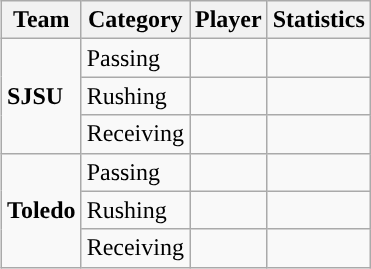<table class="wikitable" style="float: right;">
<tr>
<th>Team</th>
<th>Category</th>
<th>Player</th>
<th>Statistics</th>
</tr>
<tr>
<td rowspan=3><strong>SJSU</strong></td>
<td>Passing</td>
<td></td>
<td></td>
</tr>
<tr>
<td>Rushing</td>
<td></td>
<td></td>
</tr>
<tr>
<td>Receiving</td>
<td></td>
<td></td>
</tr>
<tr>
<td rowspan=3><strong>Toledo</strong></td>
<td>Passing</td>
<td></td>
<td></td>
</tr>
<tr>
<td>Rushing</td>
<td></td>
<td></td>
</tr>
<tr>
<td>Receiving</td>
<td></td>
<td></td>
</tr>
</table>
